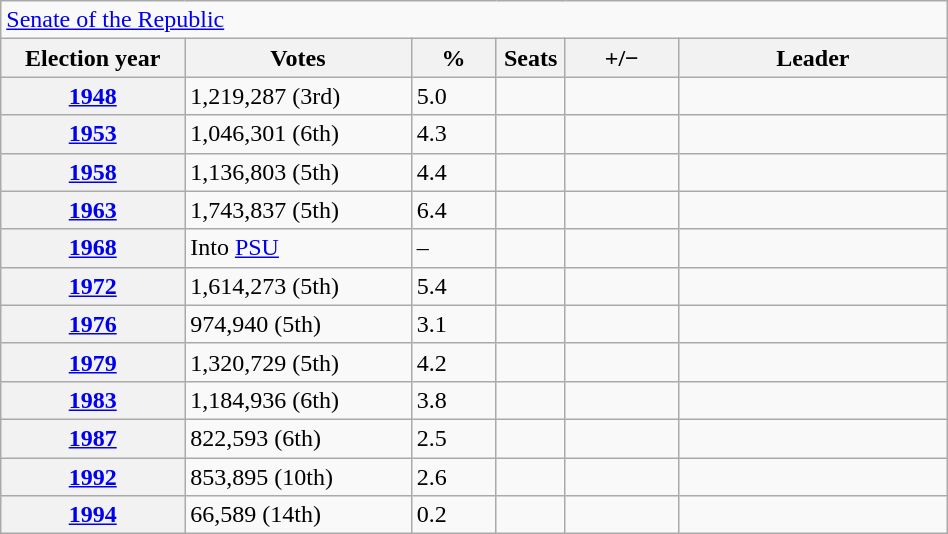<table class=wikitable style="width:50%; border:1px #AAAAFF solid">
<tr>
<td colspan=6><a href='#'>Senate of the Republic</a></td>
</tr>
<tr>
<th width=13%>Election year</th>
<th width=16%>Votes</th>
<th width=6%>%</th>
<th width=1%>Seats</th>
<th width=8%>+/−</th>
<th width=19%>Leader</th>
</tr>
<tr>
<th><a href='#'>1948</a></th>
<td>1,219,287 (3rd)</td>
<td>5.0</td>
<td></td>
<td></td>
<td></td>
</tr>
<tr>
<th><a href='#'>1953</a></th>
<td>1,046,301 (6th)</td>
<td>4.3</td>
<td></td>
<td></td>
<td></td>
</tr>
<tr>
<th><a href='#'>1958</a></th>
<td>1,136,803 (5th)</td>
<td>4.4</td>
<td></td>
<td></td>
<td></td>
</tr>
<tr>
<th><a href='#'>1963</a></th>
<td>1,743,837 (5th)</td>
<td>6.4</td>
<td></td>
<td></td>
<td></td>
</tr>
<tr>
<th><a href='#'>1968</a></th>
<td>Into <a href='#'>PSU</a></td>
<td>–</td>
<td></td>
<td></td>
<td></td>
</tr>
<tr>
<th><a href='#'>1972</a></th>
<td>1,614,273 (5th)</td>
<td>5.4</td>
<td></td>
<td></td>
<td></td>
</tr>
<tr>
<th><a href='#'>1976</a></th>
<td>974,940 (5th)</td>
<td>3.1</td>
<td></td>
<td></td>
<td></td>
</tr>
<tr>
<th><a href='#'>1979</a></th>
<td>1,320,729 (5th)</td>
<td>4.2</td>
<td></td>
<td></td>
<td></td>
</tr>
<tr>
<th><a href='#'>1983</a></th>
<td>1,184,936 (6th)</td>
<td>3.8</td>
<td></td>
<td></td>
<td></td>
</tr>
<tr>
<th><a href='#'>1987</a></th>
<td>822,593 (6th)</td>
<td>2.5</td>
<td></td>
<td></td>
<td></td>
</tr>
<tr>
<th><a href='#'>1992</a></th>
<td>853,895 (10th)</td>
<td>2.6</td>
<td></td>
<td></td>
<td></td>
</tr>
<tr>
<th><a href='#'>1994</a></th>
<td>66,589 (14th)</td>
<td>0.2</td>
<td></td>
<td></td>
<td></td>
</tr>
</table>
